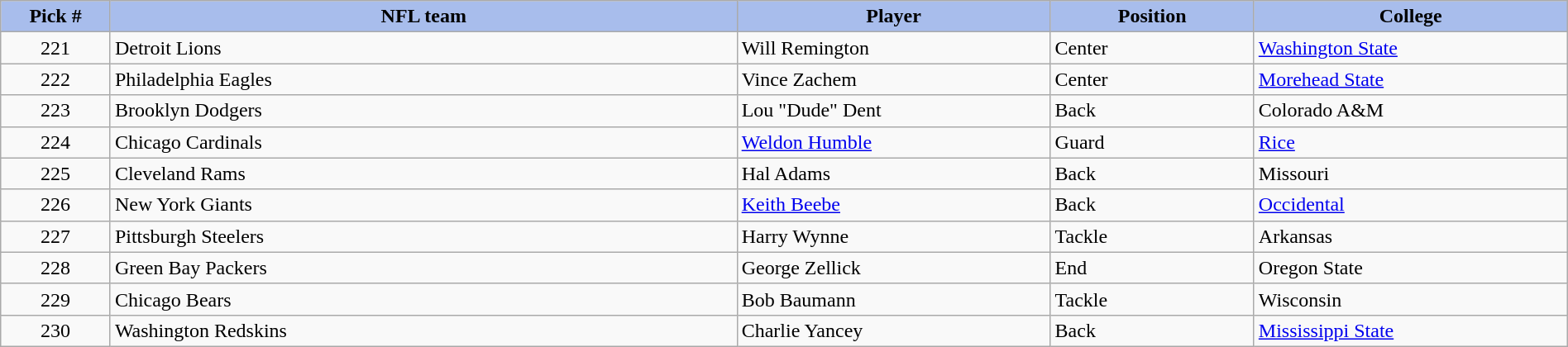<table class="wikitable sortable sortable" style="width: 100%">
<tr>
<th style="background:#A8BDEC;" width=7%>Pick #</th>
<th width=40% style="background:#A8BDEC;">NFL team</th>
<th width=20% style="background:#A8BDEC;">Player</th>
<th width=13% style="background:#A8BDEC;">Position</th>
<th style="background:#A8BDEC;">College</th>
</tr>
<tr>
<td align=center>221</td>
<td>Detroit Lions</td>
<td>Will Remington</td>
<td>Center</td>
<td><a href='#'>Washington State</a></td>
</tr>
<tr>
<td align=center>222</td>
<td>Philadelphia Eagles</td>
<td>Vince Zachem</td>
<td>Center</td>
<td><a href='#'>Morehead State</a></td>
</tr>
<tr>
<td align=center>223</td>
<td>Brooklyn Dodgers</td>
<td>Lou "Dude" Dent</td>
<td>Back</td>
<td>Colorado A&M</td>
</tr>
<tr>
<td align=center>224</td>
<td>Chicago Cardinals</td>
<td><a href='#'>Weldon Humble</a></td>
<td>Guard</td>
<td><a href='#'>Rice</a></td>
</tr>
<tr>
<td align=center>225</td>
<td>Cleveland Rams</td>
<td>Hal Adams</td>
<td>Back</td>
<td>Missouri</td>
</tr>
<tr>
<td align=center>226</td>
<td>New York Giants</td>
<td><a href='#'>Keith Beebe</a></td>
<td>Back</td>
<td><a href='#'>Occidental</a></td>
</tr>
<tr>
<td align=center>227</td>
<td>Pittsburgh Steelers</td>
<td>Harry Wynne</td>
<td>Tackle</td>
<td>Arkansas</td>
</tr>
<tr>
<td align=center>228</td>
<td>Green Bay Packers</td>
<td>George Zellick</td>
<td>End</td>
<td>Oregon State</td>
</tr>
<tr>
<td align=center>229</td>
<td>Chicago Bears</td>
<td>Bob Baumann</td>
<td>Tackle</td>
<td>Wisconsin</td>
</tr>
<tr>
<td align=center>230</td>
<td>Washington Redskins</td>
<td>Charlie Yancey</td>
<td>Back</td>
<td><a href='#'>Mississippi State</a></td>
</tr>
</table>
